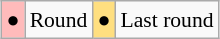<table class="wikitable" style="margin:0.5em auto; font-size:90%; line-height:1.25em;">
<tr>
<td bgcolor="#FFBBBB" align=center>●</td>
<td>Round</td>
<td bgcolor="#FFDF80" align=center>●</td>
<td>Last round</td>
</tr>
</table>
